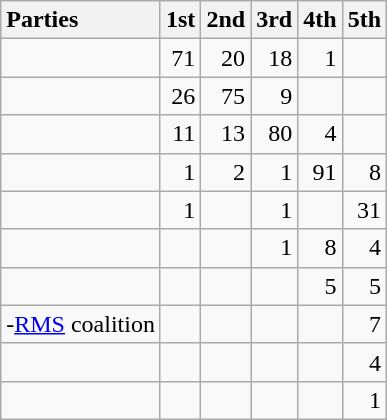<table class="wikitable" style="text-align:right;">
<tr>
<th style="text-align:left;">Parties</th>
<th>1st</th>
<th>2nd</th>
<th>3rd</th>
<th>4th</th>
<th>5th</th>
</tr>
<tr>
<td style="text-align:left;"></td>
<td>71</td>
<td>20</td>
<td>18</td>
<td>1</td>
<td></td>
</tr>
<tr>
<td style="text-align:left;"></td>
<td>26</td>
<td>75</td>
<td>9</td>
<td></td>
<td></td>
</tr>
<tr>
<td style="text-align:left;"></td>
<td>11</td>
<td>13</td>
<td>80</td>
<td>4</td>
<td></td>
</tr>
<tr>
<td style="text-align:left;"></td>
<td>1</td>
<td>2</td>
<td>1</td>
<td>91</td>
<td>8</td>
</tr>
<tr>
<td style="text-align:left;"></td>
<td>1</td>
<td></td>
<td>1</td>
<td></td>
<td>31</td>
</tr>
<tr>
<td style="text-align:left;"></td>
<td></td>
<td></td>
<td>1</td>
<td>8</td>
<td>4</td>
</tr>
<tr>
<td style="text-align:left;"></td>
<td></td>
<td></td>
<td></td>
<td>5</td>
<td>5</td>
</tr>
<tr>
<td style="text-align:left;">-<a href='#'>RMS</a> coalition</td>
<td></td>
<td></td>
<td></td>
<td></td>
<td>7</td>
</tr>
<tr>
<td style="text-align:left;"></td>
<td></td>
<td></td>
<td></td>
<td></td>
<td>4</td>
</tr>
<tr>
<td style="text-align:left;"></td>
<td></td>
<td></td>
<td></td>
<td></td>
<td>1</td>
</tr>
</table>
